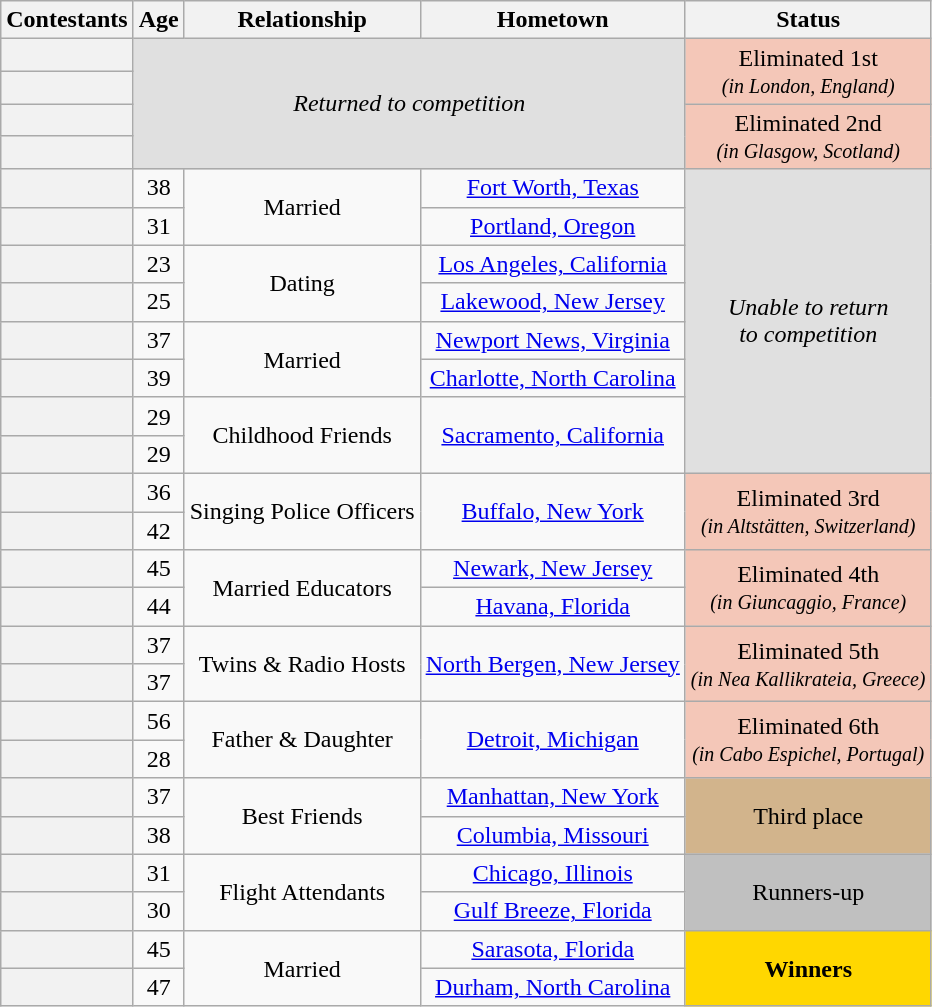<table class="wikitable sortable" style="text-align:center;">
<tr>
<th scope="col">Contestants</th>
<th scope="col">Age</th>
<th scope="col" class="unsortable">Relationship</th>
<th class="unsortable" scope="col">Hometown</th>
<th scope="col">Status</th>
</tr>
<tr>
<th scope="row" style="text-align:center;font-weight:normal"><em></em></th>
<td colspan="3" rowspan="4" bgcolor="e0e0e0"><em>Returned to competition</em></td>
<td rowspan="2" bgcolor="f4c7b8">Eliminated 1st<br><small><em>(in London, England)</em></small></td>
</tr>
<tr>
<th scope="row" style="text-align:center;font-weight:normal"><em></em></th>
</tr>
<tr>
<th scope="row" style="text-align:center;font-weight:normal"><em></em></th>
<td rowspan="2" bgcolor="f4c7b8">Eliminated 2nd<br><small><em>(in Glasgow, Scotland)</em></small></td>
</tr>
<tr>
<th scope="row" style="text-align:center;font-weight:normal"><em></em></th>
</tr>
<tr>
<th scope="row"></th>
<td>38</td>
<td rowspan="2">Married</td>
<td><a href='#'>Fort Worth, Texas</a></td>
<td rowspan="8" bgcolor="e0e0e0"><em>Unable to return<br>to competition</em></td>
</tr>
<tr>
<th scope="row"></th>
<td>31</td>
<td><a href='#'>Portland, Oregon</a></td>
</tr>
<tr>
<th scope="row"></th>
<td>23</td>
<td rowspan="2">Dating</td>
<td><a href='#'>Los Angeles, California</a></td>
</tr>
<tr>
<th scope="row"></th>
<td>25</td>
<td><a href='#'>Lakewood, New Jersey</a></td>
</tr>
<tr>
<th scope="row"></th>
<td>37</td>
<td rowspan="2">Married</td>
<td><a href='#'>Newport News, Virginia</a></td>
</tr>
<tr>
<th scope="row"></th>
<td>39</td>
<td><a href='#'>Charlotte, North Carolina</a></td>
</tr>
<tr>
<th scope="row"></th>
<td>29</td>
<td rowspan="2">Childhood Friends</td>
<td rowspan="2"><a href='#'>Sacramento, California</a></td>
</tr>
<tr>
<th scope="row"></th>
<td>29</td>
</tr>
<tr>
<th scope="row"></th>
<td>36</td>
<td rowspan="2">Singing Police Officers</td>
<td rowspan="2"><a href='#'>Buffalo, New York</a></td>
<td rowspan="2" bgcolor="f4c7b8">Eliminated 3rd<br><small><em>(in Altstätten, Switzerland)</em></small></td>
</tr>
<tr>
<th scope="row"></th>
<td>42</td>
</tr>
<tr>
<th scope="row"></th>
<td>45</td>
<td rowspan="2">Married Educators</td>
<td><a href='#'>Newark, New Jersey</a></td>
<td rowspan="2" bgcolor="f4c7b8">Eliminated 4th<br><small><em>(in Giuncaggio, France)</em></small></td>
</tr>
<tr>
<th scope="row"></th>
<td>44</td>
<td><a href='#'>Havana, Florida</a></td>
</tr>
<tr>
<th scope="row"></th>
<td>37</td>
<td rowspan="2">Twins & Radio Hosts</td>
<td rowspan="2"><a href='#'>North Bergen, New Jersey</a></td>
<td rowspan="2" bgcolor="f4c7b8">Eliminated 5th<br><small><em>(in Nea Kallikrateia, Greece)</em></small></td>
</tr>
<tr>
<th scope="row"></th>
<td>37</td>
</tr>
<tr>
<th scope="row"></th>
<td>56</td>
<td rowspan="2">Father & Daughter</td>
<td rowspan="2"><a href='#'>Detroit, Michigan</a></td>
<td rowspan="2" bgcolor="f4c7b8">Eliminated 6th<br><small><em>(in Cabo Espichel, Portugal)</em></small></td>
</tr>
<tr>
<th scope="row"></th>
<td>28</td>
</tr>
<tr>
<th scope="row"></th>
<td>37</td>
<td rowspan="2">Best Friends</td>
<td><a href='#'>Manhattan, New York</a></td>
<td rowspan="2" bgcolor="tan">Third place</td>
</tr>
<tr>
<th scope="row"></th>
<td>38</td>
<td><a href='#'>Columbia, Missouri</a></td>
</tr>
<tr>
<th scope="row"></th>
<td>31</td>
<td rowspan="2">Flight Attendants</td>
<td><a href='#'>Chicago, Illinois</a></td>
<td rowspan="2" bgcolor="silver">Runners-up</td>
</tr>
<tr>
<th scope="row"></th>
<td>30</td>
<td><a href='#'>Gulf Breeze, Florida</a></td>
</tr>
<tr>
<th scope="row"></th>
<td>45</td>
<td rowspan="2">Married</td>
<td><a href='#'>Sarasota, Florida</a></td>
<td rowspan="2" bgcolor="gold"><strong>Winners</strong></td>
</tr>
<tr>
<th scope="row"></th>
<td>47</td>
<td><a href='#'>Durham, North Carolina</a></td>
</tr>
</table>
